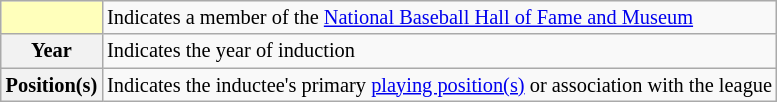<table class="wikitable plainrowheaders" style="font-size:85%">
<tr>
<th scope="row" style="text-align:center; background-color:#FFFFBB;"></th>
<td>Indicates a member of the <a href='#'>National Baseball Hall of Fame and Museum</a></td>
</tr>
<tr>
<th scope="row" style="text-align:center"><strong>Year</strong></th>
<td>Indicates the year of induction</td>
</tr>
<tr>
<th scope="row" style="text-align:center"><strong>Position(s)</strong></th>
<td>Indicates the inductee's primary <a href='#'>playing position(s)</a> or association with the league</td>
</tr>
</table>
